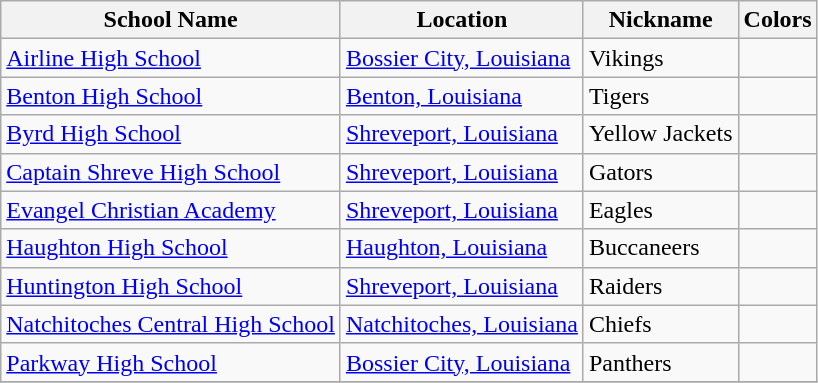<table class="wikitable">
<tr>
<th>School Name</th>
<th>Location</th>
<th>Nickname</th>
<th>Colors</th>
</tr>
<tr>
<td><a href='#'>Airline High School</a></td>
<td><a href='#'>Bossier City, Louisiana</a></td>
<td>Vikings</td>
<td>  </td>
</tr>
<tr>
<td><a href='#'>Benton High School</a></td>
<td><a href='#'>Benton, Louisiana</a></td>
<td>Tigers</td>
<td> </td>
</tr>
<tr>
<td><a href='#'>Byrd High School</a></td>
<td><a href='#'>Shreveport, Louisiana</a></td>
<td>Yellow Jackets</td>
<td> </td>
</tr>
<tr>
<td><a href='#'>Captain Shreve High School</a></td>
<td><a href='#'>Shreveport, Louisiana</a></td>
<td>Gators</td>
<td> </td>
</tr>
<tr>
<td><a href='#'>Evangel Christian Academy</a></td>
<td><a href='#'>Shreveport, Louisiana</a></td>
<td>Eagles</td>
<td>  </td>
</tr>
<tr>
<td><a href='#'>Haughton High School</a></td>
<td><a href='#'>Haughton, Louisiana</a></td>
<td>Buccaneers</td>
<td> </td>
</tr>
<tr>
<td><a href='#'>Huntington High School</a></td>
<td><a href='#'>Shreveport, Louisiana</a></td>
<td>Raiders</td>
<td>  </td>
</tr>
<tr>
<td><a href='#'>Natchitoches Central High School</a></td>
<td><a href='#'>Natchitoches, Louisiana</a></td>
<td>Chiefs</td>
<td>  </td>
</tr>
<tr>
<td><a href='#'>Parkway High School</a></td>
<td><a href='#'>Bossier City, Louisiana</a></td>
<td>Panthers</td>
<td> </td>
</tr>
<tr>
</tr>
</table>
